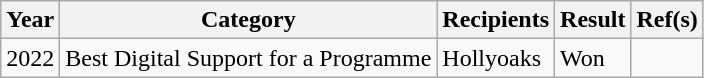<table class="wikitable">
<tr>
<th>Year</th>
<th>Category</th>
<th>Recipients</th>
<th>Result</th>
<th>Ref(s)</th>
</tr>
<tr>
<td>2022</td>
<td>Best Digital Support for a Programme</td>
<td>Hollyoaks</td>
<td>Won</td>
<td></td>
</tr>
</table>
